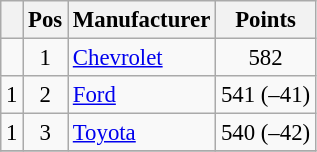<table class="wikitable" style="font-size: 95%;">
<tr>
<th></th>
<th>Pos</th>
<th>Manufacturer</th>
<th>Points</th>
</tr>
<tr>
<td align="left"></td>
<td style="text-align:center;">1</td>
<td><a href='#'>Chevrolet</a></td>
<td style="text-align:center;">582</td>
</tr>
<tr>
<td align="left"> 1</td>
<td style="text-align:center;">2</td>
<td><a href='#'>Ford</a></td>
<td style="text-align:center;">541 (–41)</td>
</tr>
<tr>
<td align="left"> 1</td>
<td style="text-align:center;">3</td>
<td><a href='#'>Toyota</a></td>
<td style="text-align:center;">540 (–42)</td>
</tr>
<tr class="sortbottom">
</tr>
</table>
